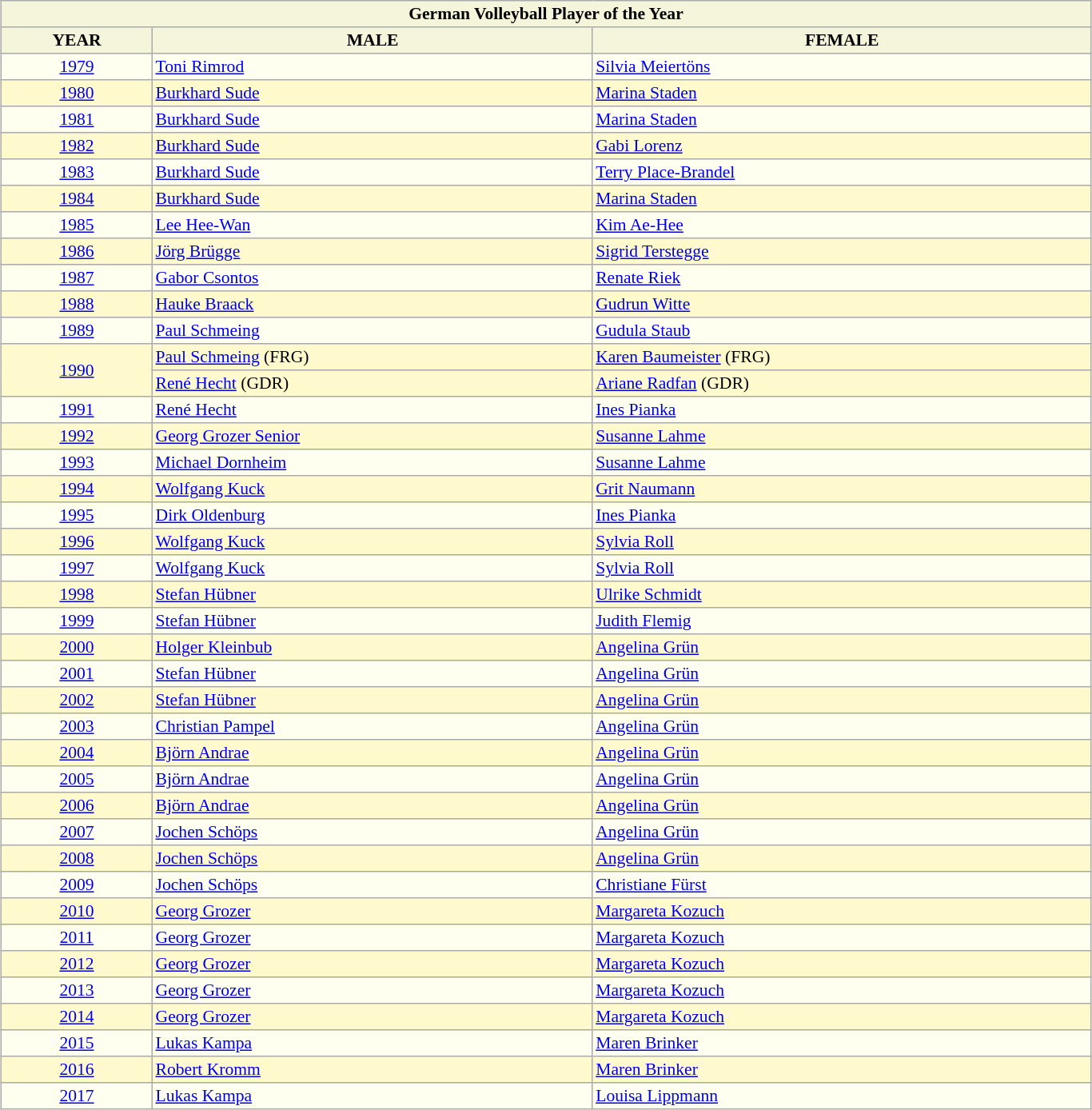<table border=1 align=center width=72% cellpadding=2 cellspacing=2 style="background: ivory; font-size: 90%; border: 1px #aaaaaa solid; border-collapse: collapse; clear:center">
<tr style="background:beige">
<th colspan="8">German Volleyball Player of the Year</th>
</tr>
<tr style="background:beige">
<th>YEAR</th>
<th>MALE</th>
<th>FEMALE</th>
</tr>
<tr>
<td align="center"><a href='#'>1979</a></td>
<td><a href='#'>Toni Rimrod</a></td>
<td><a href='#'>Silvia Meiertöns</a></td>
</tr>
<tr style="background:lemonchiffon">
<td align="center"><a href='#'>1980</a></td>
<td><a href='#'>Burkhard Sude</a></td>
<td><a href='#'>Marina Staden</a></td>
</tr>
<tr>
<td align="center"><a href='#'>1981</a></td>
<td><a href='#'>Burkhard Sude</a></td>
<td><a href='#'>Marina Staden</a></td>
</tr>
<tr style="background:lemonchiffon">
<td align="center"><a href='#'>1982</a></td>
<td><a href='#'>Burkhard Sude</a></td>
<td><a href='#'>Gabi Lorenz</a></td>
</tr>
<tr>
<td align="center"><a href='#'>1983</a></td>
<td><a href='#'>Burkhard Sude</a></td>
<td><a href='#'>Terry Place-Brandel</a></td>
</tr>
<tr style="background:lemonchiffon">
<td align="center"><a href='#'>1984</a></td>
<td><a href='#'>Burkhard Sude</a></td>
<td><a href='#'>Marina Staden</a></td>
</tr>
<tr>
<td align="center"><a href='#'>1985</a></td>
<td><a href='#'>Lee Hee-Wan</a></td>
<td><a href='#'>Kim Ae-Hee</a></td>
</tr>
<tr style="background:lemonchiffon">
<td align="center"><a href='#'>1986</a></td>
<td><a href='#'>Jörg Brügge</a></td>
<td><a href='#'>Sigrid Terstegge</a></td>
</tr>
<tr>
<td align="center"><a href='#'>1987</a></td>
<td><a href='#'>Gabor Csontos</a></td>
<td><a href='#'>Renate Riek</a></td>
</tr>
<tr style="background:lemonchiffon">
<td align="center"><a href='#'>1988</a></td>
<td><a href='#'>Hauke Braack</a></td>
<td><a href='#'>Gudrun Witte</a></td>
</tr>
<tr>
<td align="center"><a href='#'>1989</a></td>
<td><a href='#'>Paul Schmeing</a></td>
<td><a href='#'>Gudula Staub</a></td>
</tr>
<tr style="background:lemonchiffon">
<td rowspan=2 align="center"><a href='#'>1990</a></td>
<td><a href='#'>Paul Schmeing</a> (FRG)</td>
<td><a href='#'>Karen Baumeister</a> (FRG)</td>
</tr>
<tr style="background:lemonchiffon">
<td><a href='#'>René Hecht</a> (GDR)</td>
<td><a href='#'>Ariane Radfan</a> (GDR)</td>
</tr>
<tr>
<td align="center"><a href='#'>1991</a></td>
<td><a href='#'>René Hecht</a></td>
<td><a href='#'>Ines Pianka</a></td>
</tr>
<tr style="background:lemonchiffon">
<td align="center"><a href='#'>1992</a></td>
<td><a href='#'>Georg Grozer Senior</a></td>
<td><a href='#'>Susanne Lahme</a></td>
</tr>
<tr>
<td align="center"><a href='#'>1993</a></td>
<td><a href='#'>Michael Dornheim</a></td>
<td><a href='#'>Susanne Lahme</a></td>
</tr>
<tr style="background:lemonchiffon">
<td align="center"><a href='#'>1994</a></td>
<td><a href='#'>Wolfgang Kuck</a></td>
<td><a href='#'>Grit Naumann</a></td>
</tr>
<tr>
<td align="center"><a href='#'>1995</a></td>
<td><a href='#'>Dirk Oldenburg</a></td>
<td><a href='#'>Ines Pianka</a></td>
</tr>
<tr style="background:lemonchiffon">
<td align="center"><a href='#'>1996</a></td>
<td><a href='#'>Wolfgang Kuck</a></td>
<td><a href='#'>Sylvia Roll</a></td>
</tr>
<tr>
<td align="center"><a href='#'>1997</a></td>
<td><a href='#'>Wolfgang Kuck</a></td>
<td><a href='#'>Sylvia Roll</a></td>
</tr>
<tr style="background:lemonchiffon">
<td align="center"><a href='#'>1998</a></td>
<td><a href='#'>Stefan Hübner</a></td>
<td><a href='#'>Ulrike Schmidt</a></td>
</tr>
<tr>
<td align="center"><a href='#'>1999</a></td>
<td><a href='#'>Stefan Hübner</a></td>
<td><a href='#'>Judith Flemig</a></td>
</tr>
<tr style="background:lemonchiffon">
<td align="center"><a href='#'>2000</a></td>
<td><a href='#'>Holger Kleinbub</a></td>
<td><a href='#'>Angelina Grün</a></td>
</tr>
<tr>
<td align="center"><a href='#'>2001</a></td>
<td><a href='#'>Stefan Hübner</a></td>
<td><a href='#'>Angelina Grün</a></td>
</tr>
<tr style="background:lemonchiffon">
<td align="center"><a href='#'>2002</a></td>
<td><a href='#'>Stefan Hübner</a></td>
<td><a href='#'>Angelina Grün</a></td>
</tr>
<tr>
<td align="center"><a href='#'>2003</a></td>
<td><a href='#'>Christian Pampel</a></td>
<td><a href='#'>Angelina Grün</a></td>
</tr>
<tr style="background:lemonchiffon">
<td align="center"><a href='#'>2004</a></td>
<td><a href='#'>Björn Andrae</a></td>
<td><a href='#'>Angelina Grün</a></td>
</tr>
<tr>
<td align="center"><a href='#'>2005</a></td>
<td><a href='#'>Björn Andrae</a></td>
<td><a href='#'>Angelina Grün</a></td>
</tr>
<tr style="background:lemonchiffon">
<td align="center"><a href='#'>2006</a></td>
<td><a href='#'>Björn Andrae</a></td>
<td><a href='#'>Angelina Grün</a></td>
</tr>
<tr>
<td align="center"><a href='#'>2007</a></td>
<td><a href='#'>Jochen Schöps</a></td>
<td><a href='#'>Angelina Grün</a></td>
</tr>
<tr style="background:lemonchiffon">
<td align="center"><a href='#'>2008</a></td>
<td><a href='#'>Jochen Schöps</a></td>
<td><a href='#'>Angelina Grün</a></td>
</tr>
<tr>
<td align="center"><a href='#'>2009</a></td>
<td><a href='#'>Jochen Schöps</a></td>
<td><a href='#'>Christiane Fürst</a></td>
</tr>
<tr style="background:lemonchiffon">
<td align="center"><a href='#'>2010</a></td>
<td><a href='#'>Georg Grozer</a></td>
<td><a href='#'>Margareta Kozuch</a></td>
</tr>
<tr>
<td align="center"><a href='#'>2011</a></td>
<td><a href='#'>Georg Grozer</a></td>
<td><a href='#'>Margareta Kozuch</a></td>
</tr>
<tr style="background:lemonchiffon">
<td align="center"><a href='#'>2012</a></td>
<td><a href='#'>Georg Grozer</a></td>
<td><a href='#'>Margareta Kozuch</a></td>
</tr>
<tr>
<td align="center"><a href='#'>2013</a></td>
<td><a href='#'>Georg Grozer</a></td>
<td><a href='#'>Margareta Kozuch</a></td>
</tr>
<tr style="background:lemonchiffon">
<td align="center"><a href='#'>2014</a></td>
<td><a href='#'>Georg Grozer</a></td>
<td><a href='#'>Margareta Kozuch</a></td>
</tr>
<tr>
<td align="center"><a href='#'>2015</a></td>
<td><a href='#'>Lukas Kampa</a></td>
<td><a href='#'>Maren Brinker</a></td>
</tr>
<tr style="background:lemonchiffon">
<td align="center"><a href='#'>2016</a></td>
<td><a href='#'>Robert Kromm</a></td>
<td><a href='#'>Maren Brinker</a></td>
</tr>
<tr>
<td align="center"><a href='#'>2017</a></td>
<td><a href='#'>Lukas Kampa</a></td>
<td><a href='#'>Louisa Lippmann</a></td>
</tr>
</table>
